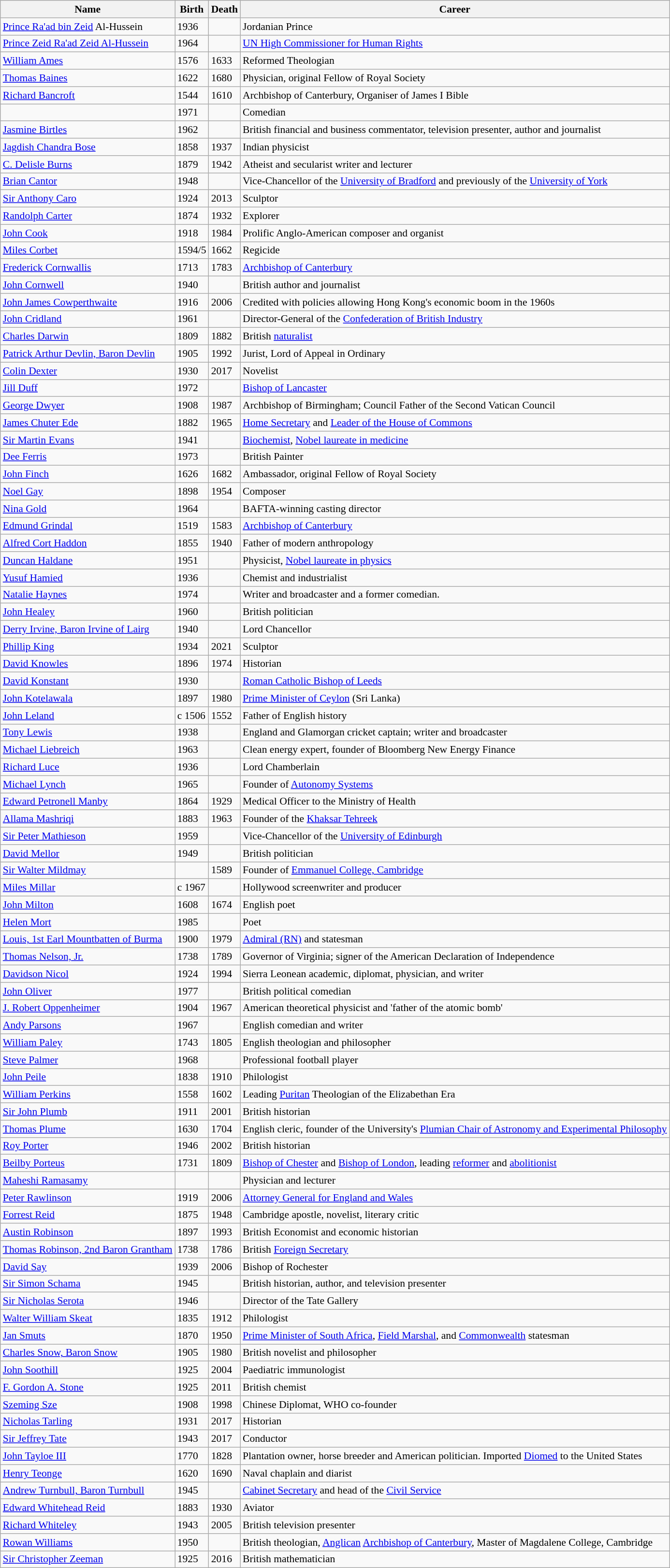<table class="wikitable sortable" style="font-size: 90%;">
<tr style="background:#f7f7f7;">
<th>Name</th>
<th>Birth</th>
<th>Death</th>
<th>Career</th>
</tr>
<tr>
<td><a href='#'>Prince Ra'ad bin Zeid</a> Al-Hussein</td>
<td>1936</td>
<td></td>
<td>Jordanian Prince</td>
</tr>
<tr>
<td><a href='#'>Prince Zeid Ra'ad Zeid Al-Hussein</a></td>
<td>1964</td>
<td></td>
<td><a href='#'>UN High Commissioner for Human Rights</a></td>
</tr>
<tr>
<td><a href='#'>William Ames</a></td>
<td>1576</td>
<td>1633</td>
<td>Reformed Theologian</td>
</tr>
<tr>
<td><a href='#'>Thomas Baines</a></td>
<td>1622</td>
<td>1680</td>
<td>Physician, original Fellow of Royal Society</td>
</tr>
<tr>
<td><a href='#'>Richard Bancroft</a></td>
<td>1544</td>
<td>1610</td>
<td>Archbishop of Canterbury, Organiser of James I Bible</td>
</tr>
<tr>
<td></td>
<td>1971</td>
<td></td>
<td>Comedian</td>
</tr>
<tr>
<td><a href='#'>Jasmine Birtles</a></td>
<td>1962</td>
<td></td>
<td>British financial and business commentator, television presenter, author and journalist</td>
</tr>
<tr>
<td><a href='#'>Jagdish Chandra Bose</a></td>
<td>1858</td>
<td>1937</td>
<td>Indian physicist</td>
</tr>
<tr>
<td><a href='#'>C. Delisle Burns</a></td>
<td>1879</td>
<td>1942</td>
<td>Atheist and secularist writer and lecturer</td>
</tr>
<tr>
<td><a href='#'>Brian Cantor</a></td>
<td>1948</td>
<td></td>
<td>Vice-Chancellor of the <a href='#'>University of Bradford</a> and previously of the <a href='#'>University of York</a></td>
</tr>
<tr>
<td><a href='#'>Sir Anthony Caro</a></td>
<td>1924</td>
<td>2013</td>
<td>Sculptor</td>
</tr>
<tr>
<td><a href='#'>Randolph Carter</a></td>
<td>1874</td>
<td>1932</td>
<td>Explorer</td>
</tr>
<tr>
<td><a href='#'>John Cook</a></td>
<td>1918</td>
<td>1984</td>
<td>Prolific Anglo-American composer and organist</td>
</tr>
<tr>
<td><a href='#'>Miles Corbet</a></td>
<td>1594/5</td>
<td>1662</td>
<td>Regicide</td>
</tr>
<tr>
<td><a href='#'>Frederick Cornwallis</a></td>
<td>1713</td>
<td>1783</td>
<td><a href='#'>Archbishop of Canterbury</a></td>
</tr>
<tr>
<td><a href='#'>John Cornwell</a></td>
<td>1940</td>
<td></td>
<td>British author and journalist</td>
</tr>
<tr>
<td><a href='#'>John James Cowperthwaite</a></td>
<td>1916</td>
<td>2006</td>
<td>Credited with policies allowing Hong Kong's economic boom in the 1960s</td>
</tr>
<tr>
<td><a href='#'>John Cridland</a></td>
<td>1961</td>
<td></td>
<td>Director-General of the <a href='#'>Confederation of British Industry</a></td>
</tr>
<tr>
<td><a href='#'>Charles Darwin</a></td>
<td>1809</td>
<td>1882</td>
<td>British <a href='#'>naturalist</a></td>
</tr>
<tr>
<td><a href='#'>Patrick Arthur Devlin, Baron Devlin</a></td>
<td>1905</td>
<td>1992</td>
<td>Jurist, Lord of Appeal in Ordinary</td>
</tr>
<tr>
<td><a href='#'>Colin Dexter</a></td>
<td>1930</td>
<td>2017</td>
<td>Novelist</td>
</tr>
<tr>
<td><a href='#'>Jill Duff</a></td>
<td>1972</td>
<td></td>
<td><a href='#'>Bishop of Lancaster</a></td>
</tr>
<tr>
<td><a href='#'>George Dwyer</a></td>
<td>1908</td>
<td>1987</td>
<td>Archbishop of Birmingham; Council Father of the Second Vatican Council</td>
</tr>
<tr>
<td><a href='#'>James Chuter Ede</a></td>
<td>1882</td>
<td>1965</td>
<td><a href='#'>Home Secretary</a> and <a href='#'>Leader of the House of Commons</a></td>
</tr>
<tr>
<td><a href='#'>Sir Martin Evans</a></td>
<td>1941</td>
<td></td>
<td><a href='#'>Biochemist</a>, <a href='#'>Nobel laureate in medicine</a></td>
</tr>
<tr>
<td><a href='#'>Dee Ferris</a></td>
<td>1973</td>
<td></td>
<td>British Painter</td>
</tr>
<tr>
<td><a href='#'>John Finch</a></td>
<td>1626</td>
<td>1682</td>
<td>Ambassador, original Fellow of Royal Society</td>
</tr>
<tr>
<td><a href='#'>Noel Gay</a></td>
<td>1898</td>
<td>1954</td>
<td>Composer</td>
</tr>
<tr>
<td><a href='#'>Nina Gold</a></td>
<td>1964</td>
<td></td>
<td>BAFTA-winning casting director</td>
</tr>
<tr>
<td><a href='#'>Edmund Grindal</a></td>
<td>1519</td>
<td>1583</td>
<td><a href='#'>Archbishop of Canterbury</a></td>
</tr>
<tr>
<td><a href='#'>Alfred Cort Haddon</a></td>
<td>1855</td>
<td>1940</td>
<td>Father of modern anthropology</td>
</tr>
<tr>
<td><a href='#'>Duncan Haldane</a></td>
<td>1951</td>
<td></td>
<td>Physicist, <a href='#'>Nobel laureate in physics</a></td>
</tr>
<tr>
<td><a href='#'>Yusuf Hamied</a></td>
<td>1936</td>
<td></td>
<td>Chemist and industrialist</td>
</tr>
<tr>
<td><a href='#'>Natalie Haynes</a></td>
<td>1974</td>
<td></td>
<td>Writer and broadcaster and a former comedian.</td>
</tr>
<tr>
<td><a href='#'>John Healey</a></td>
<td>1960</td>
<td></td>
<td>British politician</td>
</tr>
<tr>
<td><a href='#'>Derry Irvine, Baron Irvine of Lairg</a></td>
<td>1940</td>
<td></td>
<td>Lord Chancellor</td>
</tr>
<tr>
<td><a href='#'>Phillip King</a></td>
<td>1934</td>
<td>2021</td>
<td>Sculptor</td>
</tr>
<tr>
<td><a href='#'>David Knowles</a></td>
<td>1896</td>
<td>1974</td>
<td>Historian</td>
</tr>
<tr>
<td><a href='#'>David Konstant</a></td>
<td>1930</td>
<td></td>
<td><a href='#'>Roman Catholic Bishop of Leeds</a></td>
</tr>
<tr>
<td><a href='#'>John Kotelawala</a></td>
<td>1897</td>
<td>1980</td>
<td><a href='#'>Prime Minister of Ceylon</a> (Sri Lanka)</td>
</tr>
<tr>
<td><a href='#'>John Leland</a></td>
<td>c 1506</td>
<td>1552</td>
<td>Father of English history</td>
</tr>
<tr>
<td><a href='#'>Tony Lewis</a></td>
<td>1938</td>
<td></td>
<td>England and Glamorgan cricket captain; writer and broadcaster</td>
</tr>
<tr>
<td><a href='#'>Michael Liebreich</a></td>
<td>1963</td>
<td></td>
<td>Clean energy expert, founder of Bloomberg New Energy Finance</td>
</tr>
<tr>
<td><a href='#'>Richard Luce</a></td>
<td>1936</td>
<td></td>
<td>Lord Chamberlain</td>
</tr>
<tr>
<td><a href='#'>Michael Lynch</a></td>
<td>1965</td>
<td></td>
<td>Founder of <a href='#'>Autonomy Systems</a></td>
</tr>
<tr>
<td><a href='#'>Edward Petronell Manby</a></td>
<td>1864</td>
<td>1929</td>
<td>Medical Officer to the Ministry of Health</td>
</tr>
<tr>
<td><a href='#'>Allama Mashriqi</a></td>
<td>1883</td>
<td>1963</td>
<td>Founder of the <a href='#'>Khaksar Tehreek</a></td>
</tr>
<tr>
<td><a href='#'>Sir Peter Mathieson</a></td>
<td>1959</td>
<td></td>
<td>Vice-Chancellor of the <a href='#'>University of Edinburgh</a></td>
</tr>
<tr>
<td><a href='#'>David Mellor</a></td>
<td>1949</td>
<td></td>
<td>British politician</td>
</tr>
<tr>
<td><a href='#'>Sir Walter Mildmay</a></td>
<td></td>
<td>1589</td>
<td>Founder of <a href='#'>Emmanuel College, Cambridge</a></td>
</tr>
<tr>
<td><a href='#'>Miles Millar</a></td>
<td>c 1967</td>
<td></td>
<td>Hollywood screenwriter and producer</td>
</tr>
<tr>
<td><a href='#'>John Milton</a></td>
<td>1608</td>
<td>1674</td>
<td>English poet</td>
</tr>
<tr>
<td><a href='#'>Helen Mort</a></td>
<td>1985</td>
<td></td>
<td>Poet</td>
</tr>
<tr>
<td><a href='#'>Louis, 1st Earl Mountbatten of Burma</a></td>
<td>1900</td>
<td>1979</td>
<td><a href='#'>Admiral (RN)</a> and statesman</td>
</tr>
<tr>
<td><a href='#'>Thomas Nelson, Jr.</a></td>
<td>1738</td>
<td>1789</td>
<td>Governor of Virginia; signer of the American Declaration of Independence</td>
</tr>
<tr>
<td><a href='#'>Davidson Nicol</a></td>
<td>1924</td>
<td>1994</td>
<td>Sierra Leonean academic, diplomat, physician, and writer</td>
</tr>
<tr>
<td><a href='#'>John Oliver</a></td>
<td>1977</td>
<td></td>
<td>British political comedian</td>
</tr>
<tr>
<td><a href='#'>J. Robert Oppenheimer</a></td>
<td>1904</td>
<td>1967</td>
<td>American theoretical physicist and 'father of the atomic bomb'</td>
</tr>
<tr>
<td><a href='#'>Andy Parsons</a></td>
<td>1967</td>
<td></td>
<td>English comedian and writer</td>
</tr>
<tr>
<td><a href='#'>William Paley</a></td>
<td>1743</td>
<td>1805</td>
<td>English theologian and philosopher</td>
</tr>
<tr>
<td><a href='#'>Steve Palmer</a></td>
<td>1968</td>
<td></td>
<td>Professional football player</td>
</tr>
<tr>
<td><a href='#'>John Peile</a></td>
<td>1838</td>
<td>1910</td>
<td>Philologist</td>
</tr>
<tr>
<td><a href='#'>William Perkins</a></td>
<td>1558</td>
<td>1602</td>
<td>Leading <a href='#'>Puritan</a> Theologian of the Elizabethan Era</td>
</tr>
<tr>
<td><a href='#'>Sir John Plumb</a></td>
<td>1911</td>
<td>2001</td>
<td>British historian</td>
</tr>
<tr>
<td><a href='#'>Thomas Plume</a></td>
<td>1630</td>
<td>1704</td>
<td>English cleric, founder of the University's <a href='#'>Plumian Chair of Astronomy and Experimental Philosophy</a></td>
</tr>
<tr>
<td><a href='#'>Roy Porter</a></td>
<td>1946</td>
<td>2002</td>
<td>British historian</td>
</tr>
<tr>
<td><a href='#'>Beilby Porteus</a></td>
<td>1731</td>
<td>1809</td>
<td><a href='#'>Bishop of Chester</a> and <a href='#'>Bishop of London</a>, leading <a href='#'>reformer</a> and <a href='#'>abolitionist</a></td>
</tr>
<tr>
<td><a href='#'>Maheshi Ramasamy</a></td>
<td></td>
<td></td>
<td>Physician and lecturer</td>
</tr>
<tr>
<td><a href='#'>Peter Rawlinson</a></td>
<td>1919</td>
<td>2006</td>
<td><a href='#'>Attorney General for England and Wales</a></td>
</tr>
<tr>
<td><a href='#'>Forrest Reid</a></td>
<td>1875</td>
<td>1948</td>
<td>Cambridge apostle, novelist, literary critic</td>
</tr>
<tr>
<td><a href='#'>Austin Robinson</a></td>
<td>1897</td>
<td>1993</td>
<td>British Economist and economic historian</td>
</tr>
<tr>
<td><a href='#'>Thomas Robinson, 2nd Baron Grantham</a></td>
<td>1738</td>
<td>1786</td>
<td>British <a href='#'>Foreign Secretary</a></td>
</tr>
<tr>
<td><a href='#'>David Say</a></td>
<td>1939</td>
<td>2006</td>
<td>Bishop of Rochester</td>
</tr>
<tr>
<td><a href='#'>Sir Simon Schama</a></td>
<td>1945</td>
<td></td>
<td>British historian, author, and television presenter</td>
</tr>
<tr>
<td><a href='#'>Sir Nicholas Serota</a></td>
<td>1946</td>
<td></td>
<td>Director of the Tate Gallery</td>
</tr>
<tr>
<td><a href='#'>Walter William Skeat</a></td>
<td>1835</td>
<td>1912</td>
<td>Philologist</td>
</tr>
<tr>
<td><a href='#'>Jan Smuts</a></td>
<td>1870</td>
<td>1950</td>
<td><a href='#'>Prime Minister of South Africa</a>, <a href='#'>Field Marshal</a>, and <a href='#'>Commonwealth</a> statesman</td>
</tr>
<tr>
<td><a href='#'>Charles Snow, Baron Snow</a></td>
<td>1905</td>
<td>1980</td>
<td>British novelist and philosopher</td>
</tr>
<tr>
<td><a href='#'>John Soothill</a></td>
<td>1925</td>
<td>2004</td>
<td>Paediatric immunologist</td>
</tr>
<tr>
<td><a href='#'>F. Gordon A. Stone</a></td>
<td>1925</td>
<td>2011</td>
<td>British chemist</td>
</tr>
<tr>
<td><a href='#'>Szeming Sze</a></td>
<td>1908</td>
<td>1998</td>
<td>Chinese Diplomat, WHO co-founder</td>
</tr>
<tr>
<td><a href='#'>Nicholas Tarling</a></td>
<td>1931</td>
<td>2017</td>
<td>Historian</td>
</tr>
<tr>
<td><a href='#'>Sir Jeffrey Tate</a></td>
<td>1943</td>
<td>2017</td>
<td>Conductor</td>
</tr>
<tr>
<td><a href='#'>John Tayloe III</a></td>
<td>1770</td>
<td>1828</td>
<td>Plantation owner, horse breeder and American politician. Imported <a href='#'>Diomed</a> to the United States</td>
</tr>
<tr>
<td><a href='#'>Henry Teonge</a></td>
<td>1620</td>
<td>1690</td>
<td>Naval chaplain and diarist</td>
</tr>
<tr>
<td><a href='#'>Andrew Turnbull, Baron Turnbull</a></td>
<td>1945</td>
<td></td>
<td><a href='#'>Cabinet Secretary</a> and head of the <a href='#'>Civil Service</a></td>
</tr>
<tr>
<td><a href='#'>Edward Whitehead Reid</a></td>
<td>1883</td>
<td>1930</td>
<td>Aviator</td>
</tr>
<tr>
<td><a href='#'>Richard Whiteley</a></td>
<td>1943</td>
<td>2005</td>
<td>British television presenter</td>
</tr>
<tr>
<td><a href='#'>Rowan Williams</a></td>
<td>1950</td>
<td></td>
<td>British theologian, <a href='#'>Anglican</a> <a href='#'>Archbishop of Canterbury</a>, Master of Magdalene College, Cambridge</td>
</tr>
<tr>
<td><a href='#'>Sir Christopher Zeeman</a></td>
<td>1925</td>
<td>2016</td>
<td>British mathematician</td>
</tr>
</table>
